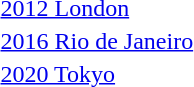<table>
<tr>
<td><a href='#'>2012 London</a><br></td>
<td></td>
<td></td>
<td></td>
</tr>
<tr>
<td><a href='#'>2016 Rio de Janeiro</a><br></td>
<td></td>
<td></td>
<td></td>
</tr>
<tr>
<td><a href='#'>2020 Tokyo</a><br></td>
<td></td>
<td></td>
<td></td>
</tr>
<tr>
</tr>
</table>
